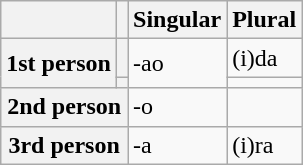<table class="wikitable">
<tr>
<th></th>
<th></th>
<th>Singular</th>
<th>Plural</th>
</tr>
<tr>
<th rowspan="2">1st person</th>
<th></th>
<td rowspan="2">-ao</td>
<td>(i)da</td>
</tr>
<tr>
<th></th>
<td></td>
</tr>
<tr>
<th colspan="2">2nd person</th>
<td>-o</td>
<td></td>
</tr>
<tr>
<th colspan="2">3rd person</th>
<td>-a</td>
<td>(i)ra</td>
</tr>
</table>
